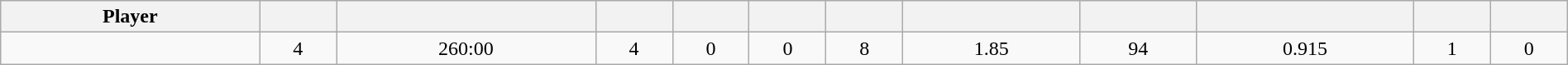<table class="wikitable sortable" style="width:100%; text-align:center;">
<tr>
<th>Player</th>
<th></th>
<th></th>
<th></th>
<th></th>
<th></th>
<th></th>
<th></th>
<th></th>
<th></th>
<th></th>
<th></th>
</tr>
<tr>
<td></td>
<td>4</td>
<td>260:00</td>
<td>4</td>
<td>0</td>
<td>0</td>
<td>8</td>
<td>1.85</td>
<td>94</td>
<td>0.915</td>
<td>1</td>
<td>0</td>
</tr>
</table>
